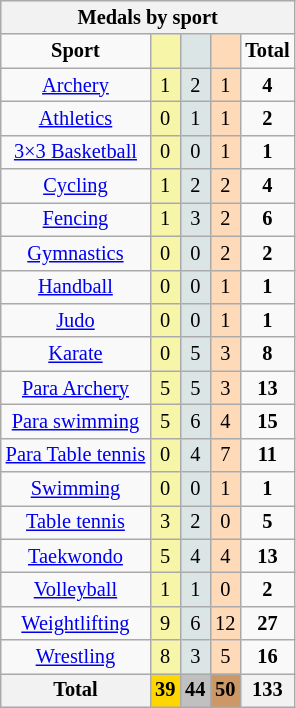<table class="wikitable" style="font-size:85%">
<tr style="background:#efefef;">
<th colspan=7>Medals by sport</th>
</tr>
<tr align=center>
<td><strong>Sport</strong></td>
<td bgcolor=#f7f6a8></td>
<td bgcolor=#dce5e5></td>
<td bgcolor=#ffdab9></td>
<td><strong>Total</strong></td>
</tr>
<tr align=center>
<td><a href='#'>Archery</a></td>
<td style="background:#F7F6A8;">1</td>
<td style="background:#DCE5E5;">2</td>
<td style="background:#FFDAB9;">1</td>
<td><strong>4</strong></td>
</tr>
<tr align=center>
<td><a href='#'>Athletics</a></td>
<td style="background:#F7F6A8;">0</td>
<td style="background:#DCE5E5;">1</td>
<td style="background:#FFDAB9;">1</td>
<td><strong>2</strong></td>
</tr>
<tr align=center>
<td><a href='#'>3×3 Basketball</a></td>
<td style="background:#F7F6A8;">0</td>
<td style="background:#DCE5E5;">0</td>
<td style="background:#FFDAB9;">1</td>
<td><strong>1</strong></td>
</tr>
<tr align=center>
<td><a href='#'>Cycling</a></td>
<td style="background:#F7F6A8;">1</td>
<td style="background:#DCE5E5;">2</td>
<td style="background:#FFDAB9;">2</td>
<td><strong>4</strong></td>
</tr>
<tr align=center>
<td><a href='#'>Fencing</a></td>
<td style="background:#F7F6A8;">1</td>
<td style="background:#DCE5E5;">3</td>
<td style="background:#FFDAB9;">2</td>
<td><strong>6</strong></td>
</tr>
<tr align=center>
<td><a href='#'>Gymnastics</a></td>
<td style="background:#F7F6A8;">0</td>
<td style="background:#DCE5E5;">0</td>
<td style="background:#FFDAB9;">2</td>
<td><strong>2</strong></td>
</tr>
<tr align=center>
<td><a href='#'>Handball</a></td>
<td style="background:#F7F6A8;">0</td>
<td style="background:#DCE5E5;">0</td>
<td style="background:#FFDAB9;">1</td>
<td><strong>1</strong></td>
</tr>
<tr align=center>
<td><a href='#'>Judo</a></td>
<td style="background:#F7F6A8;">0</td>
<td style="background:#DCE5E5;">0</td>
<td style="background:#FFDAB9;">1</td>
<td><strong>1</strong></td>
</tr>
<tr align=center>
<td><a href='#'>Karate</a></td>
<td style="background:#F7F6A8;">0</td>
<td style="background:#DCE5E5;">5</td>
<td style="background:#FFDAB9;">3</td>
<td><strong>8</strong></td>
</tr>
<tr align=center>
<td><a href='#'>Para Archery</a></td>
<td style="background:#F7F6A8;">5</td>
<td style="background:#DCE5E5;">5</td>
<td style="background:#FFDAB9;">3</td>
<td><strong>13</strong></td>
</tr>
<tr align=center>
<td><a href='#'>Para swimming</a></td>
<td style="background:#F7F6A8;">5</td>
<td style="background:#DCE5E5;">6</td>
<td style="background:#FFDAB9;">4</td>
<td><strong>15</strong></td>
</tr>
<tr align=center>
<td><a href='#'>Para Table tennis</a></td>
<td style="background:#F7F6A8;">0</td>
<td style="background:#DCE5E5;">4</td>
<td style="background:#FFDAB9;">7</td>
<td><strong>11</strong></td>
</tr>
<tr align=center>
<td><a href='#'>Swimming</a></td>
<td style="background:#F7F6A8;">0</td>
<td style="background:#DCE5E5;">0</td>
<td style="background:#FFDAB9;">1</td>
<td><strong>1</strong></td>
</tr>
<tr align=center>
<td><a href='#'>Table tennis</a></td>
<td style="background:#F7F6A8;">3</td>
<td style="background:#DCE5E5;">2</td>
<td style="background:#FFDAB9;">0</td>
<td><strong>5</strong></td>
</tr>
<tr align=center>
<td><a href='#'>Taekwondo</a></td>
<td style="background:#F7F6A8;">5</td>
<td style="background:#DCE5E5;">4</td>
<td style="background:#FFDAB9;">4</td>
<td><strong>13</strong></td>
</tr>
<tr align=center>
<td><a href='#'>Volleyball</a></td>
<td style="background:#F7F6A8;">1</td>
<td style="background:#DCE5E5;">1</td>
<td style="background:#FFDAB9;">0</td>
<td><strong>2</strong></td>
</tr>
<tr align=center>
<td><a href='#'>Weightlifting</a></td>
<td style="background:#F7F6A8;">9</td>
<td style="background:#DCE5E5;">6</td>
<td style="background:#FFDAB9;">12</td>
<td><strong>27</strong></td>
</tr>
<tr align=center>
<td><a href='#'>Wrestling</a></td>
<td style="background:#F7F6A8;">8</td>
<td style="background:#DCE5E5;">3</td>
<td style="background:#FFDAB9;">5</td>
<td><strong>16</strong></td>
</tr>
<tr align=center>
<th>Total</th>
<th style="background:gold;">39</th>
<th style="background:silver;">44</th>
<th style="background:#c96;">50</th>
<th>133</th>
</tr>
</table>
